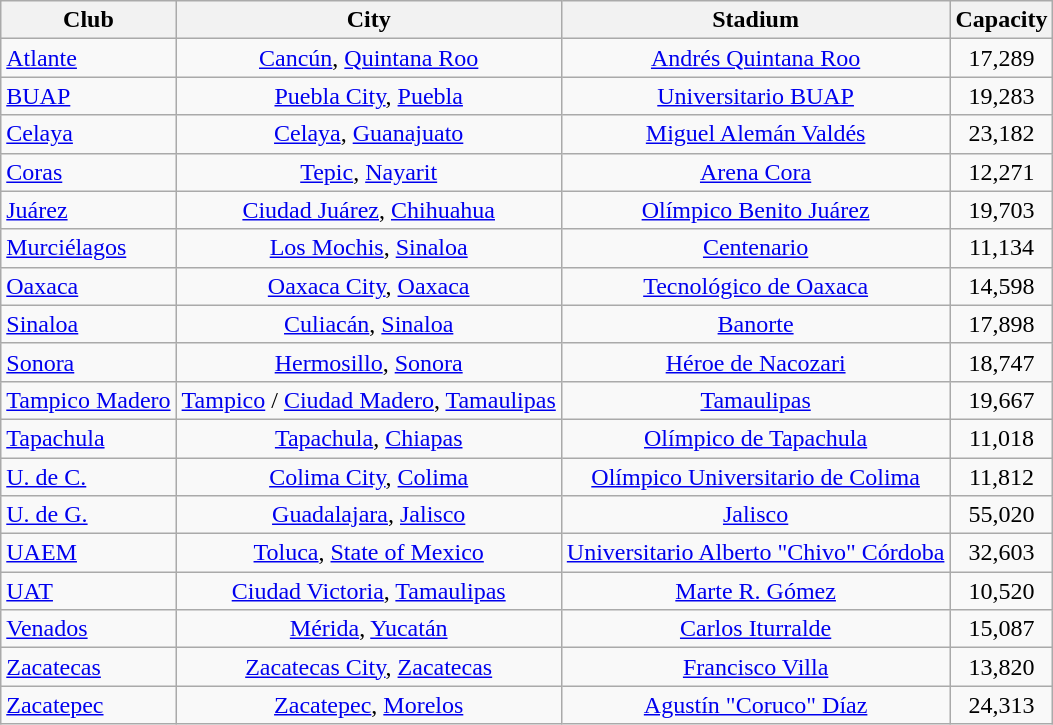<table class="wikitable sortable" style="text-align: center;">
<tr>
<th>Club</th>
<th>City</th>
<th>Stadium</th>
<th>Capacity</th>
</tr>
<tr>
<td align="left"><a href='#'>Atlante</a></td>
<td><a href='#'>Cancún</a>, <a href='#'>Quintana Roo</a></td>
<td><a href='#'>Andrés Quintana Roo</a></td>
<td>17,289</td>
</tr>
<tr>
<td align="left"><a href='#'>BUAP</a></td>
<td><a href='#'>Puebla City</a>, <a href='#'>Puebla</a></td>
<td><a href='#'>Universitario BUAP</a></td>
<td>19,283</td>
</tr>
<tr>
<td align="left"><a href='#'>Celaya</a></td>
<td><a href='#'>Celaya</a>, <a href='#'>Guanajuato</a></td>
<td><a href='#'>Miguel Alemán Valdés</a></td>
<td>23,182</td>
</tr>
<tr>
<td align="left"><a href='#'>Coras</a></td>
<td><a href='#'>Tepic</a>, <a href='#'>Nayarit</a></td>
<td><a href='#'>Arena Cora</a></td>
<td>12,271</td>
</tr>
<tr>
<td align="left"><a href='#'>Juárez</a></td>
<td><a href='#'>Ciudad Juárez</a>, <a href='#'>Chihuahua</a></td>
<td><a href='#'>Olímpico Benito Juárez</a></td>
<td>19,703</td>
</tr>
<tr>
<td align="left"><a href='#'>Murciélagos</a></td>
<td><a href='#'>Los Mochis</a>, <a href='#'>Sinaloa</a></td>
<td><a href='#'>Centenario</a></td>
<td>11,134</td>
</tr>
<tr>
<td align="left"><a href='#'>Oaxaca</a></td>
<td><a href='#'>Oaxaca City</a>, <a href='#'>Oaxaca</a></td>
<td><a href='#'>Tecnológico de Oaxaca</a></td>
<td>14,598</td>
</tr>
<tr>
<td align="left"><a href='#'>Sinaloa</a></td>
<td><a href='#'>Culiacán</a>, <a href='#'>Sinaloa</a></td>
<td><a href='#'>Banorte</a></td>
<td>17,898</td>
</tr>
<tr>
<td align="left"><a href='#'>Sonora</a></td>
<td><a href='#'>Hermosillo</a>, <a href='#'>Sonora</a></td>
<td><a href='#'>Héroe de Nacozari</a></td>
<td>18,747</td>
</tr>
<tr>
<td align="left"><a href='#'>Tampico Madero</a></td>
<td><a href='#'>Tampico</a> / <a href='#'>Ciudad Madero</a>, <a href='#'>Tamaulipas</a></td>
<td><a href='#'>Tamaulipas</a></td>
<td>19,667</td>
</tr>
<tr>
<td align="left"><a href='#'>Tapachula</a></td>
<td><a href='#'>Tapachula</a>, <a href='#'>Chiapas</a></td>
<td><a href='#'>Olímpico de Tapachula</a></td>
<td>11,018</td>
</tr>
<tr>
<td align="left"><a href='#'>U. de C.</a></td>
<td><a href='#'>Colima City</a>, <a href='#'>Colima</a></td>
<td><a href='#'>Olímpico Universitario de Colima</a></td>
<td>11,812</td>
</tr>
<tr>
<td align="left"><a href='#'>U. de G.</a></td>
<td><a href='#'>Guadalajara</a>, <a href='#'>Jalisco</a></td>
<td><a href='#'>Jalisco</a></td>
<td>55,020</td>
</tr>
<tr>
<td align="left"><a href='#'>UAEM</a></td>
<td><a href='#'>Toluca</a>, <a href='#'>State of Mexico</a></td>
<td><a href='#'>Universitario Alberto "Chivo" Córdoba</a></td>
<td>32,603</td>
</tr>
<tr>
<td align="left"><a href='#'>UAT</a></td>
<td><a href='#'>Ciudad Victoria</a>, <a href='#'>Tamaulipas</a></td>
<td><a href='#'>Marte R. Gómez</a></td>
<td>10,520</td>
</tr>
<tr>
<td align="left"><a href='#'>Venados</a></td>
<td><a href='#'>Mérida</a>, <a href='#'>Yucatán</a></td>
<td><a href='#'>Carlos Iturralde</a></td>
<td>15,087</td>
</tr>
<tr>
<td align="left"><a href='#'>Zacatecas</a></td>
<td><a href='#'>Zacatecas City</a>, <a href='#'>Zacatecas</a></td>
<td><a href='#'>Francisco Villa</a></td>
<td>13,820</td>
</tr>
<tr>
<td align="left"><a href='#'>Zacatepec</a></td>
<td><a href='#'>Zacatepec</a>, <a href='#'>Morelos</a></td>
<td><a href='#'>Agustín "Coruco" Díaz</a></td>
<td>24,313</td>
</tr>
</table>
